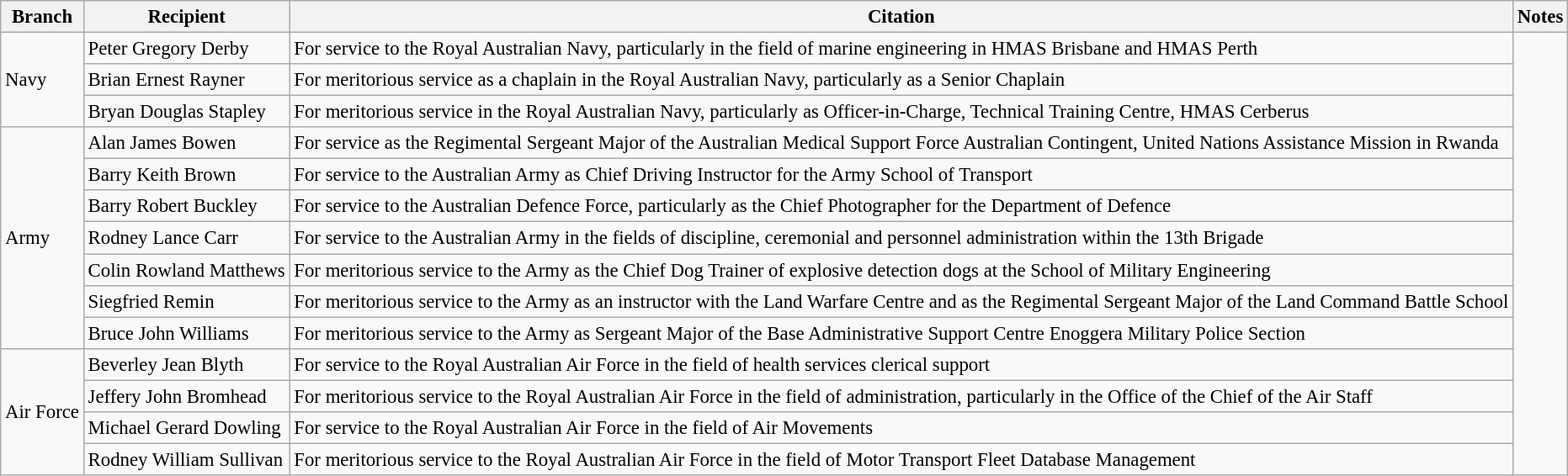<table class="wikitable" style="font-size:95%;">
<tr>
<th>Branch</th>
<th>Recipient</th>
<th>Citation</th>
<th>Notes</th>
</tr>
<tr>
<td rowspan=3>Navy</td>
<td> Peter Gregory Derby</td>
<td>For service to the Royal Australian Navy, particularly in the field of marine engineering in HMAS Brisbane and HMAS Perth</td>
<td rowspan=14></td>
</tr>
<tr>
<td> Brian Ernest Rayner</td>
<td>For meritorious service as a chaplain in the Royal Australian Navy, particularly as a Senior Chaplain</td>
</tr>
<tr>
<td> Bryan Douglas Stapley</td>
<td>For meritorious service in the Royal Australian Navy, particularly as Officer-in-Charge, Technical Training Centre, HMAS Cerberus</td>
</tr>
<tr>
<td rowspan=7>Army</td>
<td> Alan James Bowen</td>
<td>For service as the Regimental Sergeant Major of the Australian Medical Support Force Australian Contingent, United Nations Assistance Mission in Rwanda</td>
</tr>
<tr>
<td> Barry Keith Brown</td>
<td>For service to the Australian Army as Chief Driving Instructor for the Army School of Transport</td>
</tr>
<tr>
<td> Barry Robert Buckley</td>
<td>For service to the Australian Defence Force, particularly as the Chief Photographer for the Department of Defence</td>
</tr>
<tr>
<td> Rodney Lance Carr</td>
<td>For service to the Australian Army in the fields of discipline, ceremonial and personnel administration within the 13th Brigade</td>
</tr>
<tr>
<td> Colin Rowland Matthews</td>
<td>For meritorious service to the Army as the Chief Dog Trainer of explosive detection dogs at the School of Military Engineering</td>
</tr>
<tr>
<td> Siegfried Remin</td>
<td>For meritorious service to the Army as an instructor with the Land Warfare Centre and as the Regimental Sergeant Major of the Land Command Battle School</td>
</tr>
<tr>
<td> Bruce John Williams</td>
<td>For meritorious service to the Army as Sergeant Major of the Base Administrative Support Centre Enoggera Military Police Section</td>
</tr>
<tr>
<td rowspan=4>Air Force</td>
<td> Beverley Jean Blyth</td>
<td>For service to the Royal Australian Air Force in the field of health services clerical support</td>
</tr>
<tr>
<td> Jeffery John Bromhead</td>
<td>For meritorious service to the Royal Australian Air Force in the field of administration, particularly in the Office of the Chief of the Air Staff</td>
</tr>
<tr>
<td> Michael Gerard Dowling</td>
<td>For service to the Royal Australian Air Force in the field of Air Movements</td>
</tr>
<tr>
<td> Rodney William Sullivan</td>
<td>For meritorious service to the Royal Australian Air Force in the field of Motor Transport Fleet Database Management</td>
</tr>
</table>
